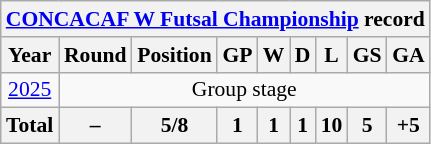<table class="wikitable" style="text-align: center;font-size:90%;">
<tr>
<th colspan=9><a href='#'>CONCACAF W Futsal Championship</a> record</th>
</tr>
<tr>
<th>Year</th>
<th>Round</th>
<th>Position</th>
<th>GP</th>
<th>W</th>
<th>D</th>
<th>L</th>
<th>GS</th>
<th>GA</th>
</tr>
<tr>
<td> <a href='#'>2025</a></td>
<td colspan=8>Group stage</td>
</tr>
<tr>
<th><strong>Total</strong></th>
<th>–</th>
<th><strong>5/8</strong></th>
<th><strong>1</strong></th>
<th><strong>1</strong></th>
<th><strong>1</strong></th>
<th><strong>10</strong></th>
<th><strong>5</strong></th>
<th><strong>+5</strong></th>
</tr>
</table>
